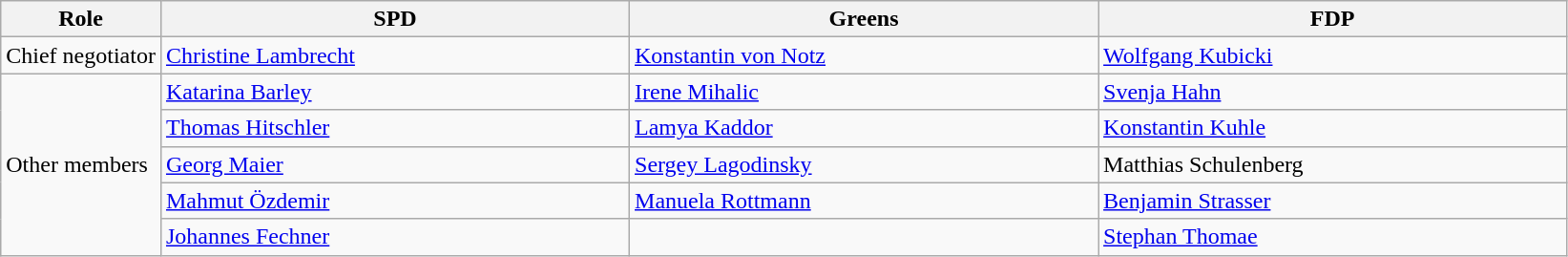<table class="wikitable">
<tr>
<th>Role</th>
<th style="width:20em">SPD</th>
<th style="width:20em">Greens</th>
<th style="width:20em">FDP</th>
</tr>
<tr>
<td>Chief negotiator</td>
<td><a href='#'>Christine Lambrecht</a></td>
<td><a href='#'>Konstantin von Notz</a></td>
<td><a href='#'>Wolfgang Kubicki</a></td>
</tr>
<tr>
<td rowspan="5">Other members</td>
<td><a href='#'>Katarina Barley</a></td>
<td><a href='#'>Irene Mihalic</a></td>
<td><a href='#'>Svenja Hahn</a></td>
</tr>
<tr>
<td><a href='#'>Thomas Hitschler</a></td>
<td><a href='#'>Lamya Kaddor</a></td>
<td><a href='#'>Konstantin Kuhle</a></td>
</tr>
<tr>
<td><a href='#'>Georg Maier</a></td>
<td><a href='#'>Sergey Lagodinsky</a></td>
<td>Matthias Schulenberg</td>
</tr>
<tr>
<td><a href='#'>Mahmut Özdemir</a></td>
<td><a href='#'>Manuela Rottmann</a></td>
<td><a href='#'>Benjamin Strasser</a></td>
</tr>
<tr>
<td><a href='#'>Johannes Fechner</a></td>
<td></td>
<td><a href='#'>Stephan Thomae</a></td>
</tr>
</table>
